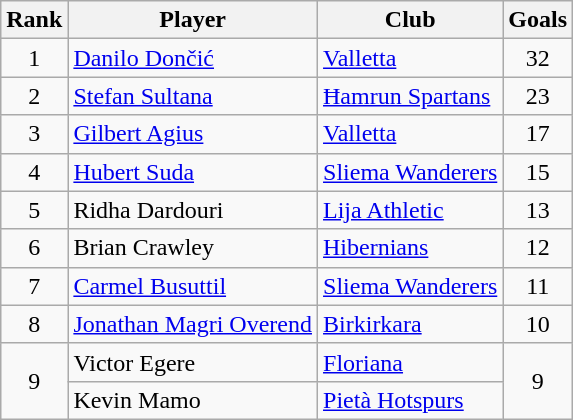<table class="wikitable" style="text-align:center">
<tr>
<th>Rank</th>
<th>Player</th>
<th>Club</th>
<th>Goals</th>
</tr>
<tr>
<td>1</td>
<td align="left"> <a href='#'>Danilo Dončić</a></td>
<td align="left"><a href='#'>Valletta</a></td>
<td>32</td>
</tr>
<tr>
<td>2</td>
<td align="left"> <a href='#'>Stefan Sultana</a></td>
<td align="left"><a href='#'>Ħamrun Spartans</a></td>
<td>23</td>
</tr>
<tr>
<td>3</td>
<td align="left"> <a href='#'>Gilbert Agius</a></td>
<td align="left"><a href='#'>Valletta</a></td>
<td>17</td>
</tr>
<tr>
<td>4</td>
<td align="left"> <a href='#'>Hubert Suda</a></td>
<td align="left"><a href='#'>Sliema Wanderers</a></td>
<td>15</td>
</tr>
<tr>
<td>5</td>
<td align="left"> Ridha Dardouri</td>
<td align="left"><a href='#'>Lija Athletic</a></td>
<td>13</td>
</tr>
<tr>
<td>6</td>
<td align="left"> Brian Crawley</td>
<td align="left"><a href='#'>Hibernians</a></td>
<td>12</td>
</tr>
<tr>
<td>7</td>
<td align="left"> <a href='#'>Carmel Busuttil</a></td>
<td align="left"><a href='#'>Sliema Wanderers</a></td>
<td>11</td>
</tr>
<tr>
<td>8</td>
<td align="left"> <a href='#'>Jonathan Magri Overend</a></td>
<td align="left"><a href='#'>Birkirkara</a></td>
<td>10</td>
</tr>
<tr>
<td rowspan="2">9</td>
<td align="left"> Victor Egere</td>
<td align="left"><a href='#'>Floriana</a></td>
<td rowspan="2">9</td>
</tr>
<tr>
<td align="left"> Kevin Mamo</td>
<td align="left"><a href='#'>Pietà Hotspurs</a></td>
</tr>
</table>
